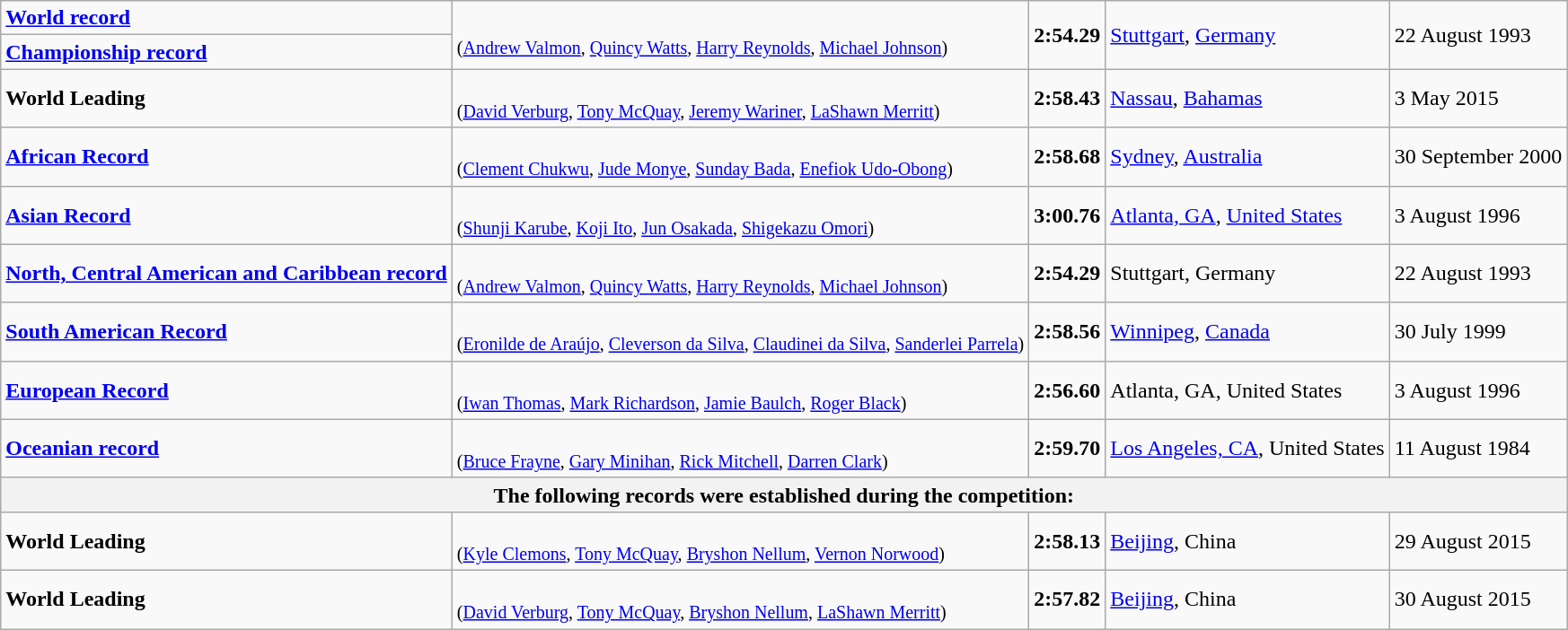<table class="wikitable">
<tr>
<td><strong><a href='#'>World record</a></strong></td>
<td rowspan=2><br><small>(<a href='#'>Andrew Valmon</a>, <a href='#'>Quincy Watts</a>, <a href='#'>Harry Reynolds</a>, <a href='#'>Michael Johnson</a>)</small></td>
<td rowspan=2><strong>2:54.29</strong></td>
<td rowspan=2><a href='#'>Stuttgart</a>, <a href='#'>Germany</a></td>
<td rowspan=2>22 August 1993</td>
</tr>
<tr>
<td><strong><a href='#'>Championship record</a></strong></td>
</tr>
<tr>
<td><strong>World Leading</strong></td>
<td> <br><small>(<a href='#'>David Verburg</a>, <a href='#'>Tony McQuay</a>, <a href='#'>Jeremy Wariner</a>, <a href='#'>LaShawn Merritt</a>)</small></td>
<td><strong>2:58.43 </strong></td>
<td><a href='#'>Nassau</a>, <a href='#'>Bahamas</a></td>
<td>3 May 2015</td>
</tr>
<tr>
<td><strong><a href='#'>African Record</a></strong></td>
<td><br><small>(<a href='#'>Clement Chukwu</a>, <a href='#'>Jude Monye</a>, <a href='#'>Sunday Bada</a>, <a href='#'>Enefiok Udo-Obong</a>)</small></td>
<td><strong>2:58.68</strong></td>
<td><a href='#'>Sydney</a>, <a href='#'>Australia</a></td>
<td>30 September 2000</td>
</tr>
<tr>
<td><strong><a href='#'>Asian Record</a></strong></td>
<td><br><small>(<a href='#'>Shunji Karube</a>, <a href='#'>Koji Ito</a>, <a href='#'>Jun Osakada</a>, <a href='#'>Shigekazu Omori</a>)</small></td>
<td><strong>3:00.76</strong></td>
<td><a href='#'>Atlanta, GA</a>, <a href='#'>United States</a></td>
<td>3 August 1996</td>
</tr>
<tr>
<td><strong><a href='#'>North, Central American and Caribbean record</a></strong></td>
<td><br><small>(<a href='#'>Andrew Valmon</a>, <a href='#'>Quincy Watts</a>, <a href='#'>Harry Reynolds</a>, <a href='#'>Michael Johnson</a>)</small></td>
<td><strong>2:54.29</strong></td>
<td>Stuttgart, Germany</td>
<td>22 August 1993</td>
</tr>
<tr>
<td><strong><a href='#'>South American Record</a></strong></td>
<td><br><small>(<a href='#'>Eronilde de Araújo</a>, <a href='#'>Cleverson da Silva</a>, <a href='#'>Claudinei da Silva</a>, <a href='#'>Sanderlei Parrela</a>)</small></td>
<td><strong>2:58.56</strong></td>
<td><a href='#'>Winnipeg</a>, <a href='#'>Canada</a></td>
<td>30 July 1999</td>
</tr>
<tr>
<td><strong><a href='#'>European Record</a></strong></td>
<td><br><small>(<a href='#'>Iwan Thomas</a>, <a href='#'>Mark Richardson</a>, <a href='#'>Jamie Baulch</a>, <a href='#'>Roger Black</a>)</small></td>
<td><strong>2:56.60</strong></td>
<td>Atlanta, GA, United States</td>
<td>3 August 1996</td>
</tr>
<tr>
<td><strong><a href='#'>Oceanian record</a></strong></td>
<td><br><small>(<a href='#'>Bruce Frayne</a>, <a href='#'>Gary Minihan</a>, <a href='#'>Rick Mitchell</a>, <a href='#'>Darren Clark</a>)</small></td>
<td><strong>2:59.70</strong></td>
<td><a href='#'>Los Angeles, CA</a>, United States</td>
<td>11 August 1984</td>
</tr>
<tr>
<th colspan=5>The following records were established during the competition:</th>
</tr>
<tr>
<td><strong>World Leading</strong></td>
<td> <br><small>(<a href='#'>Kyle Clemons</a>, <a href='#'>Tony McQuay</a>, <a href='#'>Bryshon Nellum</a>, <a href='#'>Vernon Norwood</a>)</small></td>
<td><strong>2:58.13</strong></td>
<td><a href='#'>Beijing</a>, China</td>
<td>29 August 2015</td>
</tr>
<tr>
<td><strong>World Leading</strong></td>
<td> <br><small>(<a href='#'>David Verburg</a>, <a href='#'>Tony McQuay</a>, <a href='#'>Bryshon Nellum</a>, <a href='#'>LaShawn Merritt</a>)</small></td>
<td><strong>2:57.82</strong></td>
<td><a href='#'>Beijing</a>, China</td>
<td>30 August 2015</td>
</tr>
</table>
